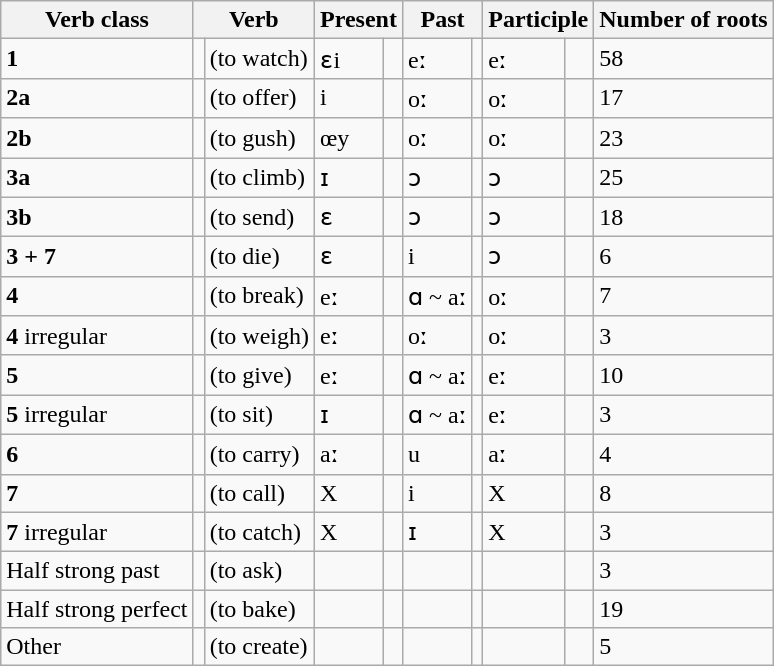<table class="wikitable zebra">
<tr>
<th>Verb class</th>
<th colspan="2">Verb</th>
<th colspan="2">Present</th>
<th colspan="2">Past</th>
<th colspan="2">Participle</th>
<th>Number of roots</th>
</tr>
<tr>
<td><strong>1</strong></td>
<td></td>
<td>(to watch)</td>
<td>ɛi</td>
<td></td>
<td>eː</td>
<td></td>
<td>eː</td>
<td></td>
<td>58</td>
</tr>
<tr>
<td><strong>2a</strong></td>
<td></td>
<td>(to offer)</td>
<td>i</td>
<td></td>
<td>oː</td>
<td></td>
<td>oː</td>
<td></td>
<td>17</td>
</tr>
<tr>
<td><strong>2b</strong></td>
<td></td>
<td>(to gush)</td>
<td>œy</td>
<td></td>
<td>oː</td>
<td></td>
<td>oː</td>
<td></td>
<td>23</td>
</tr>
<tr>
<td><strong>3a</strong></td>
<td></td>
<td>(to climb)</td>
<td>ɪ</td>
<td></td>
<td>ɔ</td>
<td></td>
<td>ɔ</td>
<td></td>
<td>25</td>
</tr>
<tr>
<td><strong>3b</strong></td>
<td></td>
<td>(to send)</td>
<td>ɛ</td>
<td></td>
<td>ɔ</td>
<td></td>
<td>ɔ</td>
<td></td>
<td>18</td>
</tr>
<tr>
<td><strong>3 + 7</strong></td>
<td></td>
<td>(to die)</td>
<td>ɛ</td>
<td></td>
<td>i</td>
<td></td>
<td>ɔ</td>
<td></td>
<td>6</td>
</tr>
<tr>
<td><strong>4</strong></td>
<td></td>
<td>(to break)</td>
<td>eː</td>
<td></td>
<td>ɑ ~ aː</td>
<td></td>
<td>oː</td>
<td></td>
<td>7</td>
</tr>
<tr>
<td><strong>4</strong> irregular</td>
<td></td>
<td>(to weigh)</td>
<td>eː</td>
<td></td>
<td>oː</td>
<td></td>
<td>oː</td>
<td></td>
<td>3</td>
</tr>
<tr>
<td><strong>5</strong></td>
<td></td>
<td>(to give)</td>
<td>eː</td>
<td></td>
<td>ɑ ~ aː</td>
<td></td>
<td>eː</td>
<td></td>
<td>10</td>
</tr>
<tr>
<td><strong>5</strong> irregular</td>
<td></td>
<td>(to sit)</td>
<td>ɪ</td>
<td></td>
<td>ɑ ~ aː</td>
<td></td>
<td>eː</td>
<td></td>
<td>3</td>
</tr>
<tr>
<td><strong>6</strong></td>
<td></td>
<td>(to carry)</td>
<td>aː</td>
<td></td>
<td>u</td>
<td></td>
<td>aː</td>
<td></td>
<td>4</td>
</tr>
<tr>
<td><strong>7</strong></td>
<td></td>
<td>(to call)</td>
<td>X</td>
<td></td>
<td>i</td>
<td></td>
<td>X</td>
<td></td>
<td>8</td>
</tr>
<tr>
<td><strong>7</strong> irregular</td>
<td></td>
<td>(to catch)</td>
<td>X</td>
<td></td>
<td>ɪ</td>
<td></td>
<td>X</td>
<td></td>
<td>3</td>
</tr>
<tr>
<td>Half strong past</td>
<td></td>
<td>(to ask)</td>
<td></td>
<td></td>
<td></td>
<td></td>
<td></td>
<td></td>
<td>3</td>
</tr>
<tr>
<td>Half strong perfect</td>
<td></td>
<td>(to bake)</td>
<td></td>
<td></td>
<td></td>
<td></td>
<td></td>
<td></td>
<td>19</td>
</tr>
<tr>
<td>Other</td>
<td></td>
<td>(to create)</td>
<td></td>
<td></td>
<td></td>
<td></td>
<td></td>
<td></td>
<td>5</td>
</tr>
</table>
